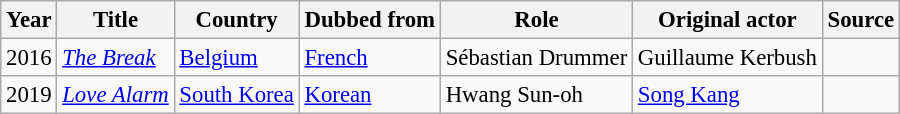<table class="wikitable sortable plainrowheaders" style="width=95%;  font-size: 95%;">
<tr>
<th scope="col">Year </th>
<th scope="col">Title</th>
<th scope="col">Country</th>
<th scope="col">Dubbed from</th>
<th scope="col">Role </th>
<th scope="col">Original actor</th>
<th scope="col" class="unsortable">Source</th>
</tr>
<tr>
<td>2016</td>
<td><em><a href='#'>The Break</a></em></td>
<td><a href='#'>Belgium</a></td>
<td><a href='#'>French</a></td>
<td>Sébastian Drummer</td>
<td>Guillaume Kerbush</td>
<td></td>
</tr>
<tr>
<td>2019</td>
<td><em><a href='#'>Love Alarm</a></em></td>
<td><a href='#'>South Korea</a></td>
<td><a href='#'>Korean</a></td>
<td>Hwang Sun-oh</td>
<td><a href='#'>Song Kang</a></td>
<td></td>
</tr>
</table>
